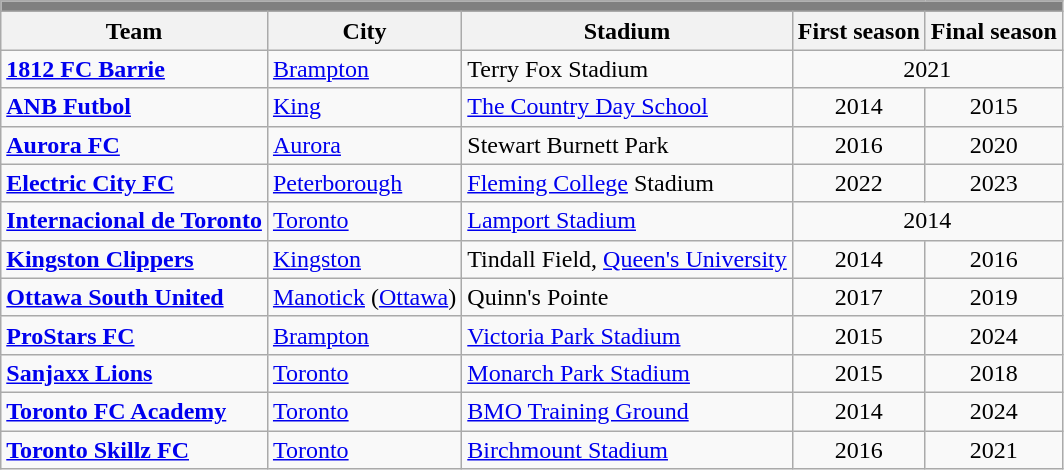<table class="wikitable" style="text-align:left">
<tr>
<th style="background:gray;" colspan="5"></th>
</tr>
<tr>
<th>Team</th>
<th>City</th>
<th>Stadium</th>
<th>First season</th>
<th>Final season</th>
</tr>
<tr>
<td><strong><a href='#'>1812 FC Barrie</a></strong></td>
<td><a href='#'>Brampton</a></td>
<td>Terry Fox Stadium</td>
<td colspan="2" align="center">2021</td>
</tr>
<tr>
<td><strong><a href='#'>ANB Futbol</a></strong></td>
<td><a href='#'>King</a></td>
<td><a href='#'>The Country Day School</a></td>
<td align=center>2014</td>
<td align=center>2015</td>
</tr>
<tr>
<td><strong><a href='#'>Aurora FC</a></strong></td>
<td><a href='#'>Aurora</a></td>
<td>Stewart Burnett Park</td>
<td align=center>2016</td>
<td align=center>2020</td>
</tr>
<tr>
<td><strong><a href='#'>Electric City FC</a></strong></td>
<td><a href='#'>Peterborough</a></td>
<td><a href='#'>Fleming College</a> Stadium</td>
<td align=center>2022</td>
<td align=center>2023</td>
</tr>
<tr>
<td><strong><a href='#'>Internacional de Toronto</a></strong></td>
<td><a href='#'>Toronto</a></td>
<td><a href='#'>Lamport Stadium</a></td>
<td colspan="2" align="center">2014</td>
</tr>
<tr>
<td><strong><a href='#'>Kingston Clippers</a></strong></td>
<td><a href='#'>Kingston</a></td>
<td>Tindall Field, <a href='#'>Queen's University</a></td>
<td align=center>2014</td>
<td align=center>2016</td>
</tr>
<tr>
<td><strong><a href='#'>Ottawa South United</a></strong></td>
<td><a href='#'>Manotick</a> (<a href='#'>Ottawa</a>)</td>
<td>Quinn's Pointe</td>
<td align=center>2017</td>
<td align=center>2019</td>
</tr>
<tr>
<td><strong><a href='#'>ProStars FC</a></strong></td>
<td><a href='#'>Brampton</a></td>
<td><a href='#'>Victoria Park Stadium</a></td>
<td align=center>2015</td>
<td align=center>2024</td>
</tr>
<tr>
<td><strong><a href='#'>Sanjaxx Lions</a></strong></td>
<td><a href='#'>Toronto</a></td>
<td><a href='#'>Monarch Park Stadium</a></td>
<td align=center>2015</td>
<td align=center>2018</td>
</tr>
<tr>
<td><strong><a href='#'>Toronto FC Academy</a></strong></td>
<td><a href='#'>Toronto</a></td>
<td><a href='#'>BMO Training Ground</a></td>
<td align=center>2014</td>
<td align=center>2024</td>
</tr>
<tr>
<td><strong><a href='#'>Toronto Skillz FC</a></strong></td>
<td><a href='#'>Toronto</a></td>
<td><a href='#'>Birchmount Stadium</a></td>
<td align=center>2016</td>
<td align=center>2021</td>
</tr>
</table>
